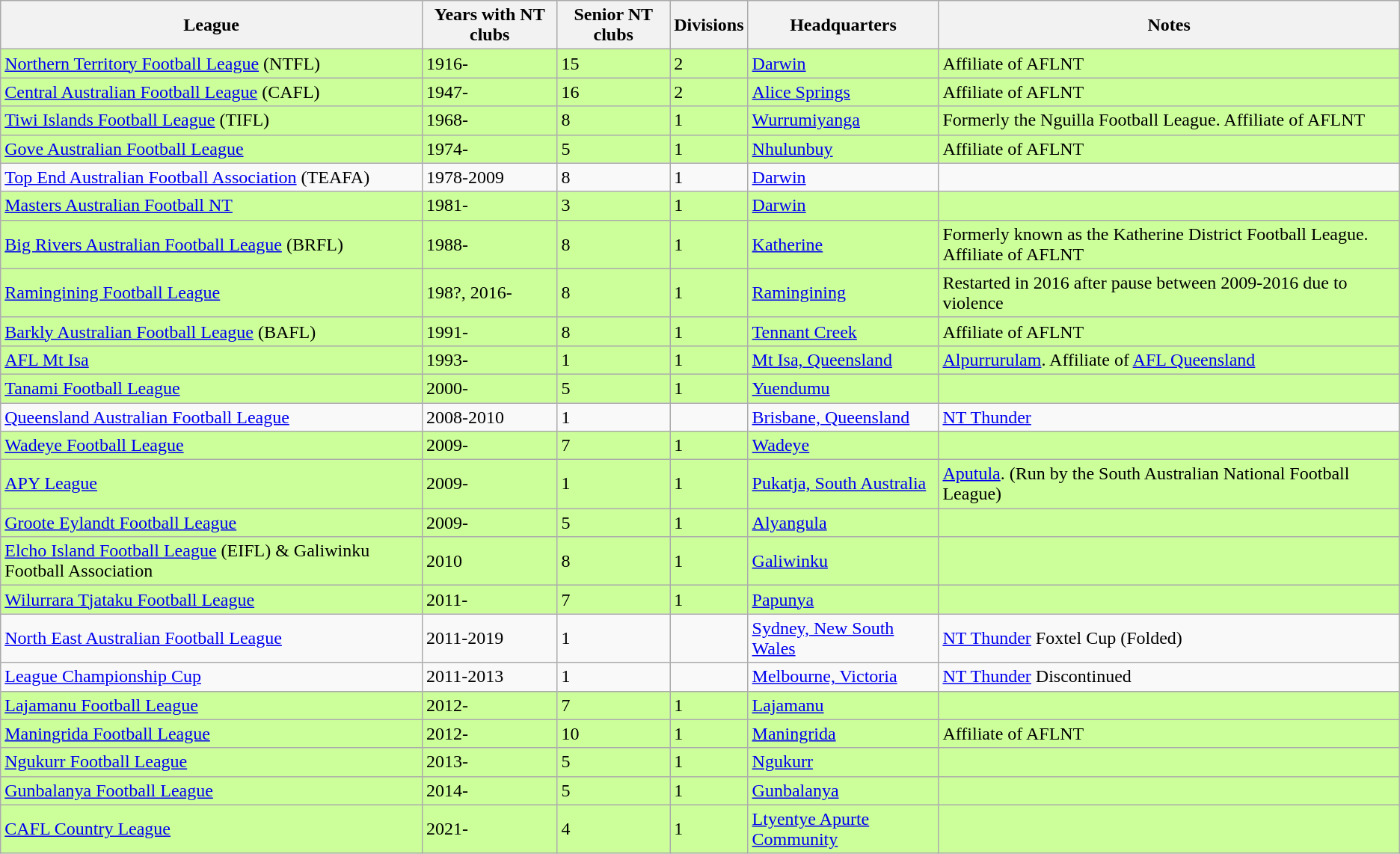<table class="wikitable sortable" style="font-size:100%">
<tr>
<th>League</th>
<th>Years with NT clubs</th>
<th>Senior NT clubs</th>
<th>Divisions</th>
<th>Headquarters</th>
<th>Notes</th>
</tr>
<tr bgcolor="#CCFF99">
<td><a href='#'>Northern Territory Football League</a> (NTFL)</td>
<td>1916-</td>
<td>15</td>
<td>2</td>
<td><a href='#'>Darwin</a></td>
<td>Affiliate of AFLNT</td>
</tr>
<tr bgcolor="#CCFF99">
<td><a href='#'>Central Australian Football League</a> (CAFL)</td>
<td>1947-</td>
<td>16</td>
<td>2</td>
<td><a href='#'>Alice Springs</a></td>
<td>Affiliate of AFLNT</td>
</tr>
<tr bgcolor="#CCFF99">
<td><a href='#'>Tiwi Islands Football League</a> (TIFL)</td>
<td>1968-</td>
<td>8</td>
<td>1</td>
<td><a href='#'>Wurrumiyanga</a></td>
<td>Formerly the Nguilla Football League. Affiliate of AFLNT</td>
</tr>
<tr bgcolor="#CCFF99">
<td><a href='#'>Gove Australian Football League</a></td>
<td>1974-</td>
<td>5</td>
<td>1</td>
<td><a href='#'>Nhulunbuy</a></td>
<td>Affiliate of AFLNT</td>
</tr>
<tr>
<td><a href='#'>Top End Australian Football Association</a> (TEAFA)</td>
<td>1978-2009</td>
<td>8</td>
<td>1</td>
<td><a href='#'>Darwin</a></td>
<td></td>
</tr>
<tr bgcolor="#CCFF99">
<td><a href='#'>Masters Australian Football NT</a></td>
<td>1981-</td>
<td>3</td>
<td>1</td>
<td><a href='#'>Darwin</a></td>
<td></td>
</tr>
<tr bgcolor="#CCFF99">
<td><a href='#'>Big Rivers Australian Football League</a> (BRFL)</td>
<td>1988-</td>
<td>8</td>
<td>1</td>
<td><a href='#'>Katherine</a></td>
<td>Formerly known as the Katherine District Football League.  Affiliate of AFLNT</td>
</tr>
<tr bgcolor="#CCFF99">
<td><a href='#'>Ramingining Football League</a></td>
<td>198?, 2016-</td>
<td>8</td>
<td>1</td>
<td><a href='#'>Ramingining</a></td>
<td>Restarted in 2016 after pause between 2009-2016 due to violence</td>
</tr>
<tr bgcolor="#CCFF99">
<td><a href='#'>Barkly Australian Football League</a> (BAFL)</td>
<td>1991-</td>
<td>8</td>
<td>1</td>
<td><a href='#'>Tennant Creek</a></td>
<td>Affiliate of AFLNT</td>
</tr>
<tr bgcolor="#CCFF99">
<td><a href='#'>AFL Mt Isa</a></td>
<td>1993-</td>
<td>1</td>
<td>1</td>
<td><a href='#'>Mt Isa, Queensland</a></td>
<td><a href='#'>Alpurrurulam</a>. Affiliate of <a href='#'>AFL Queensland</a></td>
</tr>
<tr bgcolor="#CCFF99">
<td><a href='#'>Tanami Football League</a></td>
<td>2000-</td>
<td>5</td>
<td>1</td>
<td><a href='#'>Yuendumu</a></td>
<td></td>
</tr>
<tr>
<td><a href='#'>Queensland Australian Football League</a></td>
<td>2008-2010</td>
<td>1</td>
<td></td>
<td><a href='#'>Brisbane, Queensland</a></td>
<td><a href='#'>NT Thunder</a></td>
</tr>
<tr bgcolor="#CCFF99">
<td><a href='#'>Wadeye Football League</a></td>
<td>2009-</td>
<td>7</td>
<td>1</td>
<td><a href='#'>Wadeye</a></td>
<td></td>
</tr>
<tr bgcolor="#CCFF99">
<td><a href='#'>APY League</a></td>
<td>2009-</td>
<td>1</td>
<td>1</td>
<td><a href='#'>Pukatja, South Australia</a></td>
<td><a href='#'>Aputula</a>. (Run by the South Australian National Football League)</td>
</tr>
<tr bgcolor="#CCFF99">
<td><a href='#'>Groote Eylandt Football League</a></td>
<td>2009-</td>
<td>5</td>
<td>1</td>
<td><a href='#'>Alyangula</a></td>
<td></td>
</tr>
<tr bgcolor="#CCFF99">
<td><a href='#'>Elcho Island Football League</a> (EIFL) & Galiwinku Football Association</td>
<td>2010</td>
<td>8</td>
<td>1</td>
<td><a href='#'>Galiwinku</a></td>
<td></td>
</tr>
<tr bgcolor="#CCFF99">
<td><a href='#'>Wilurrara Tjataku Football League</a></td>
<td>2011-</td>
<td>7</td>
<td>1</td>
<td><a href='#'>Papunya</a></td>
<td></td>
</tr>
<tr>
<td><a href='#'>North East Australian Football League</a></td>
<td>2011-2019</td>
<td>1</td>
<td></td>
<td><a href='#'>Sydney, New South Wales</a></td>
<td><a href='#'>NT Thunder</a> Foxtel Cup (Folded)</td>
</tr>
<tr>
<td><a href='#'>League Championship Cup</a></td>
<td>2011-2013</td>
<td>1</td>
<td></td>
<td><a href='#'>Melbourne, Victoria</a></td>
<td><a href='#'>NT Thunder</a> Discontinued</td>
</tr>
<tr bgcolor="#CCFF99">
<td><a href='#'>Lajamanu Football League</a></td>
<td>2012-</td>
<td>7</td>
<td>1</td>
<td><a href='#'>Lajamanu</a></td>
<td></td>
</tr>
<tr bgcolor="#CCFF99">
<td><a href='#'>Maningrida Football League</a></td>
<td>2012-</td>
<td>10</td>
<td>1</td>
<td><a href='#'>Maningrida</a></td>
<td>Affiliate of AFLNT</td>
</tr>
<tr bgcolor="#CCFF99">
<td><a href='#'>Ngukurr Football League</a></td>
<td>2013-</td>
<td>5</td>
<td>1</td>
<td><a href='#'>Ngukurr</a></td>
<td></td>
</tr>
<tr bgcolor="#CCFF99">
<td><a href='#'>Gunbalanya Football League</a></td>
<td>2014-</td>
<td>5</td>
<td>1</td>
<td><a href='#'>Gunbalanya</a></td>
<td></td>
</tr>
<tr bgcolor="#CCFF99">
<td><a href='#'>CAFL Country League</a></td>
<td>2021-</td>
<td>4</td>
<td>1</td>
<td><a href='#'>Ltyentye Apurte Community</a></td>
<td></td>
</tr>
</table>
